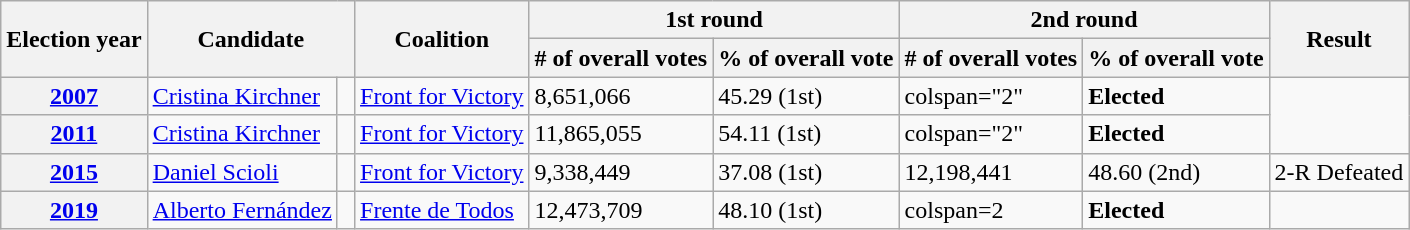<table class=wikitable>
<tr>
<th rowspan=2>Election year</th>
<th rowspan=2 colspan=2>Candidate</th>
<th rowspan=2>Coalition</th>
<th colspan=2>1st round</th>
<th colspan=2>2nd round</th>
<th rowspan=2>Result</th>
</tr>
<tr>
<th># of overall votes</th>
<th>% of overall vote</th>
<th># of overall votes</th>
<th>% of overall vote</th>
</tr>
<tr>
<th><a href='#'>2007</a></th>
<td><a href='#'>Cristina Kirchner</a></td>
<td bgcolor=> </td>
<td><a href='#'>Front for Victory</a></td>
<td>8,651,066</td>
<td>45.29 (1st)</td>
<td>colspan="2" </td>
<td> <strong>Elected</strong></td>
</tr>
<tr>
<th><a href='#'>2011</a></th>
<td><a href='#'>Cristina Kirchner</a></td>
<td bgcolor=> </td>
<td><a href='#'>Front for Victory</a></td>
<td>11,865,055</td>
<td>54.11 (1st)</td>
<td>colspan="2" </td>
<td> <strong>Elected</strong></td>
</tr>
<tr>
<th><a href='#'>2015</a></th>
<td><a href='#'>Daniel Scioli</a></td>
<td bgcolor=> </td>
<td><a href='#'>Front for Victory</a></td>
<td>9,338,449</td>
<td>37.08	(1st)</td>
<td>12,198,441</td>
<td>48.60 (2nd)</td>
<td> 2-R Defeated</td>
</tr>
<tr>
<th><a href='#'>2019</a></th>
<td><a href='#'>Alberto Fernández</a></td>
<td bgcolor=> </td>
<td><a href='#'>Frente de Todos</a></td>
<td>12,473,709</td>
<td>48.10 (1st)</td>
<td>colspan=2 </td>
<td> <strong>Elected</strong></td>
</tr>
</table>
